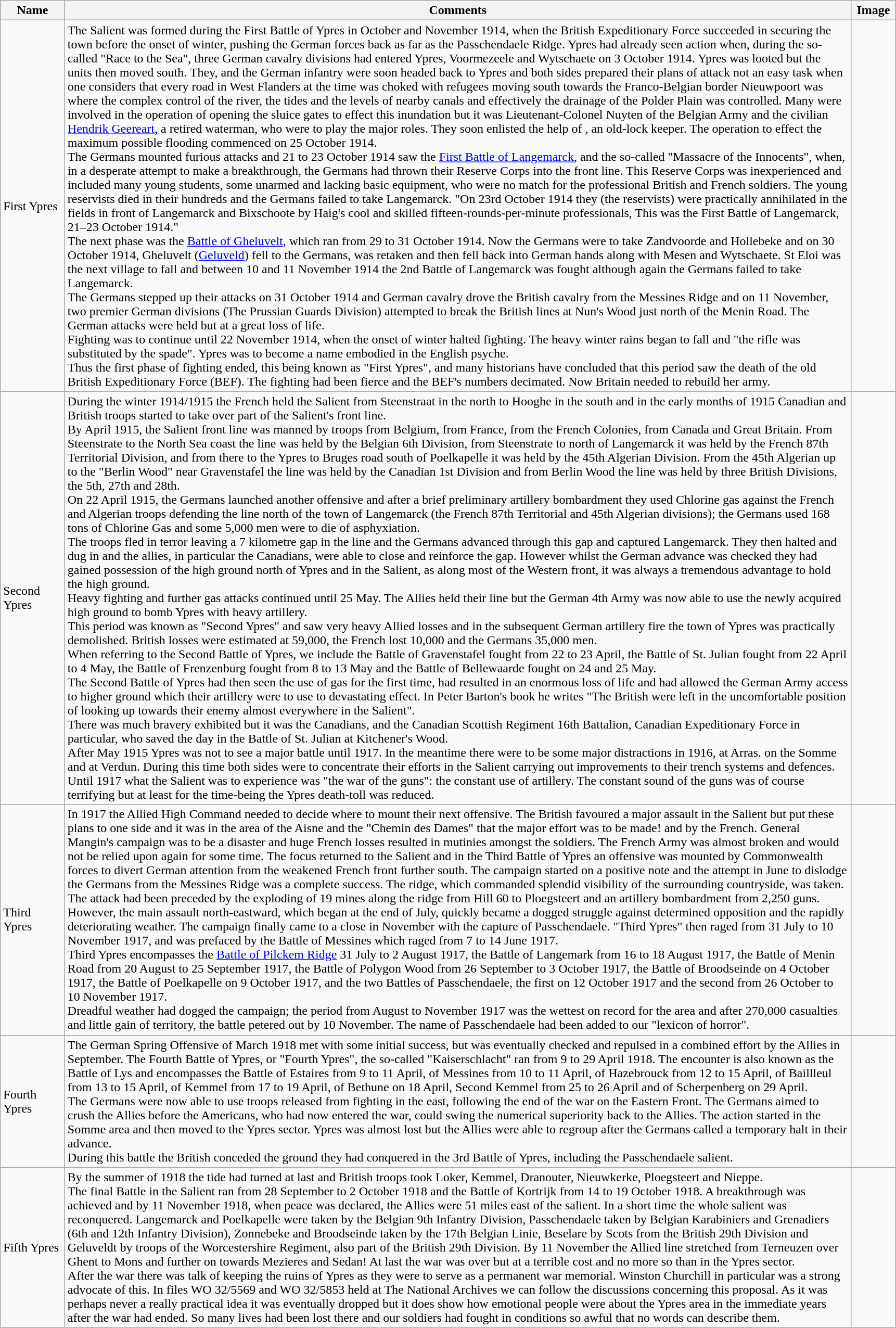<table class="wikitable sortable">
<tr>
<th scope="col" style="width:75px;">Name</th>
<th scope="col" style="width:1000px;">Comments</th>
<th scope="col" style="width:50px;">Image</th>
</tr>
<tr>
<td>First Ypres</td>
<td>The Salient was formed during the First Battle of Ypres in October and November 1914, when the British Expeditionary Force succeeded in securing the town before the onset of winter, pushing the German forces back as far as the Passchendaele Ridge. Ypres had already seen action when, during the so-called "Race to the Sea", three German cavalry divisions had entered Ypres, Voormezeele and Wytschaete on 3 October 1914. Ypres was looted but the units then moved south. They, and the German infantry were soon headed back to Ypres and both sides prepared their plans of attack not an easy task when one considers that every road in West Flanders at the time was choked with refugees moving south towards the Franco-Belgian border Nieuwpoort was where the complex control of the river, the tides and the levels of nearby canals and effectively the drainage of the Polder Plain was controlled. Many were involved in the operation of opening the sluice gates to effect this inundation but it was Lieutenant-Colonel Nuyten of the Belgian Army and the civilian <a href='#'>Hendrik Geereart</a>, a retired waterman, who were to play the major roles. They soon enlisted the help of , an old-lock keeper. The operation to effect the maximum possible flooding commenced on 25 October 1914.<br>The Germans mounted furious attacks and 21 to 23 October 1914 saw the <a href='#'>First Battle of Langemarck</a>, and the so-called "Massacre of the Innocents", when, in a desperate attempt to make a breakthrough, the Germans had thrown their Reserve Corps into the front line. This Reserve Corps was inexperienced and included many young students, some unarmed and lacking basic equipment, who were no match for the professional British and French soldiers. The young reservists died in their hundreds and the Germans failed to take Langemarck. "On 23rd October 1914 they (the reservists) were practically annihilated in the fields in front of Langemarck and Bixschoote by Haig's cool and skilled fifteen-rounds-per-minute professionals, This was the First Battle of Langemarck, 21–23 October 1914."<br>The next phase was the <a href='#'>Battle of Gheluvelt</a>, which ran from 29 to 31 October 1914. Now the Germans were to take Zandvoorde and Hollebeke and on 30 October 1914, Gheluvelt (<a href='#'>Geluveld</a>) fell to the Germans, was retaken and then fell back into German hands along with Mesen and Wytschaete. St Eloi was the next village to fall and between 10 and 11 November 1914 the 2nd Battle of Langemarck was fought although again the Germans failed to take Langemarck.<br>The Germans stepped up their attacks on 31 October 1914 and German cavalry drove the British cavalry from the Messines Ridge and on 11 November, two premier German divisions (The Prussian Guards Division) attempted to break the British lines at Nun's Wood just north of the Menin Road. The German attacks were held but at a great loss of life.<br>Fighting was to continue until 22 November 1914, when the onset of winter halted fighting. The heavy winter rains began to fall and "the rifle was substituted by the spade".   Ypres was to become a name embodied in the English psyche.<br>Thus the first phase of fighting ended, this being known as "First Ypres", and many historians have concluded that this period saw the death of the old British Expeditionary Force (BEF). The fighting had been fierce and the BEF's numbers decimated. Now Britain needed to rebuild her army.</td>
<td></td>
</tr>
<tr>
<td>Second Ypres</td>
<td>During the winter 1914/1915 the French held the Salient from Steenstraat in the north to Hooghe in the south and in the early months of 1915 Canadian and British troops started to take over part of the Salient's front line.<br>By April 1915, the Salient front line was manned by troops from Belgium, from France, from the French Colonies, from Canada and Great Britain. From Steenstrate to the North Sea coast the line was held by the Belgian 6th Division, from Steenstrate to north of Langemarck it was held by the French 87th Territorial Division, and from there to the Ypres to Bruges road south of Poelkapelle it was held by the 45th Algerian Division. From the 45th Algerian up to the "Berlin Wood" near Gravenstafel the line was held by the Canadian 1st Division and from Berlin Wood the line was held by three British Divisions, the 5th, 27th and 28th.<br>On 22 April 1915, the Germans launched another offensive and after a brief preliminary artillery bombardment they used Chlorine gas against the French and Algerian troops defending the line north of the town of Langemarck (the French 87th Territorial and 45th Algerian divisions); the Germans used 168 tons of Chlorine Gas and some 5,000 men were to die of asphyxiation.<br>The troops fled in terror leaving a 7 kilometre gap in the line and the Germans advanced through this gap and captured Langemarck. They then halted and dug in and the allies, in particular the Canadians, were able to close and reinforce the gap. However whilst the German advance was checked they had gained possession of the high ground north of Ypres and in the Salient, as along most of the Western front, it was always a tremendous advantage to hold the high ground.<br>Heavy fighting and further gas attacks continued until 25 May. The Allies held their line but the German 4th Army was now able to use the newly acquired high ground to bomb Ypres with heavy artillery.<br>This period was known as "Second Ypres" and saw very heavy Allied losses and in the subsequent German artillery fire the town of Ypres was practically demolished. British losses were estimated at 59,000, the French lost 10,000 and the Germans 35,000 men.<br>When referring to the Second Battle of Ypres, we include the Battle of Gravenstafel fought from 22 to 23 April, the Battle of St. Julian fought from 22 April to 4 May, the Battle of Frenzenburg fought from 8 to 13 May and the Battle of Bellewaarde fought on 24 and 25 May.<br>The Second Battle of Ypres had then seen the use of gas for the first time, had resulted in an enormous loss of life and had allowed the German Army access to higher ground which their artillery were to use to devastating effect. In Peter Barton's book he writes "The British were left in the uncomfortable position of looking up towards their enemy almost everywhere in the Salient".<br>There was much bravery exhibited but it was the Canadians, and the Canadian Scottish Regiment 16th Battalion, Canadian Expeditionary Force in particular, who saved the day in the Battle of St. Julian at Kitchener's Wood.<br>After May 1915 Ypres was not to see a major battle until 1917. In the meantime there were to be some major distractions in 1916, at Arras. on the Somme and at Verdun.  During this time both sides were to concentrate their efforts in the Salient carrying out improvements to their trench systems and defences. Until 1917 what the Salient was to experience was "the war of the guns":  the constant use of artillery. The constant sound of the guns was of course terrifying but at least for the time-being the Ypres death-toll was reduced.</td>
<td></td>
</tr>
<tr>
<td>Third Ypres</td>
<td>In 1917 the Allied High Command needed to decide where to mount their next offensive. The British favoured a major assault in the Salient but put these plans to one side and it was in the area of the Aisne and the "Chemin des Dames" that the major effort was to be made!  and by the French. General Mangin's campaign was to be a disaster and huge French losses resulted in mutinies amongst the soldiers. The French Army was almost broken and would not be relied upon again for some time. The focus returned to the Salient and in the Third Battle of Ypres an offensive was mounted by Commonwealth forces to divert German attention from the weakened French front further south. The campaign started on a positive note and the attempt in June to dislodge the Germans from the Messines Ridge was a complete success. The ridge, which commanded splendid visibility of the surrounding countryside, was taken. The attack had been preceded by the exploding of 19 mines along the ridge from Hill 60 to Ploegsteert and an artillery bombardment from 2,250 guns. However, the main assault north-eastward, which began at the end of July, quickly became a dogged struggle against determined opposition and the rapidly deteriorating weather. The campaign finally came to a close in November with the capture of Passchendaele. "Third Ypres" then raged from 31 July to 10 November 1917, and was prefaced by the Battle of Messines which raged from 7 to 14 June 1917.<br>Third Ypres encompasses the <a href='#'>Battle of Pilckem Ridge</a> 31 July to 2 August 1917, the Battle of Langemark from 16 to 18 August 1917, the Battle of Menin Road from 20 August to 25 September 1917, the Battle of Polygon Wood from 26 September to 3 October 1917, the Battle of Broodseinde on 4 October 1917, the Battle of Poelkapelle on 9 October 1917, and the two Battles of Passchendaele, the first on 12 October 1917 and the second from 26 October to 10 November 1917.<br>Dreadful weather had dogged the campaign; the period from August to November 1917 was the wettest on record for the area and after 270,000 casualties and little gain of territory, the battle petered out by 10 November. The name of Passchendaele had been added to our "lexicon of horror".</td>
<td><br></td>
</tr>
<tr>
<td>Fourth Ypres</td>
<td>The German Spring Offensive of March 1918 met with some initial success, but was eventually checked and repulsed in a combined effort by the Allies in September. The Fourth Battle of Ypres, or "Fourth Ypres", the so-called "Kaiserschlacht" ran from 9 to 29 April 1918. The encounter is also known as the Battle of Lys and encompasses the Battle of Estaires from 9 to 11 April, of Messines from 10 to 11 April, of Hazebrouck from 12 to 15 April, of Baillleul from 13 to 15 April, of Kemmel from 17 to 19 April, of Bethune on 18 April, Second Kemmel from 25 to 26 April and of Scherpenberg on 29 April.<br>The Germans were now able to use troops released from fighting in the east, following the end of the war on the Eastern Front. The Germans aimed to crush the Allies before the Americans, who had now entered the war, could swing the numerical superiority back to the Allies. The action started in the Somme area and then moved to the Ypres sector. Ypres was almost lost but the Allies were able to regroup after the Germans called a temporary halt in their advance.<br>During this battle the British conceded the ground they had conquered in the 3rd Battle of Ypres, including the Passchendaele salient.</td>
<td><br></td>
</tr>
<tr>
<td>Fifth Ypres</td>
<td>By the summer of 1918 the tide had turned at last and British troops took Loker, Kemmel, Dranouter, Nieuwkerke, Ploegsteert and Nieppe.<br>The final Battle in the Salient ran from 28 September to 2 October 1918 and the Battle of Kortrijk from 14 to 19 October 1918.  A breakthrough was achieved and by 11 November 1918, when peace was declared, the Allies were 51 miles east of the salient. In a short time the whole salient was reconquered. Langemarck and Poelkapelle were taken by the Belgian 9th Infantry Division, Passchendaele taken by Belgian Karabiniers and Grenadiers (6th and 12th Infantry Division), Zonnebeke and Broodseinde taken by the 17th Belgian Linie, Beselare by Scots from the British 29th Division and Geluveldt by troops of the Worcestershire Regiment, also part of the British 29th Division. By 11 November the Allied line stretched from Terneuzen over Ghent to Mons and further on towards Mezieres and Sedan! At last the war was over but at a terrible cost and no more so than in the Ypres sector.<br>After the war there was talk of keeping the ruins of Ypres as they were to serve as a permanent war memorial. Winston Churchill in particular was a strong advocate of this. In files WO 32/5569 and WO 32/5853 held at The National Archives we can follow the discussions concerning this proposal. As it was perhaps never a really practical idea it was eventually dropped but it does show how emotional people were about the Ypres area in the immediate years after the war had ended. So many lives had been lost there and our soldiers had fought in conditions so awful that no words can describe them.</td>
<td><br></td>
</tr>
</table>
